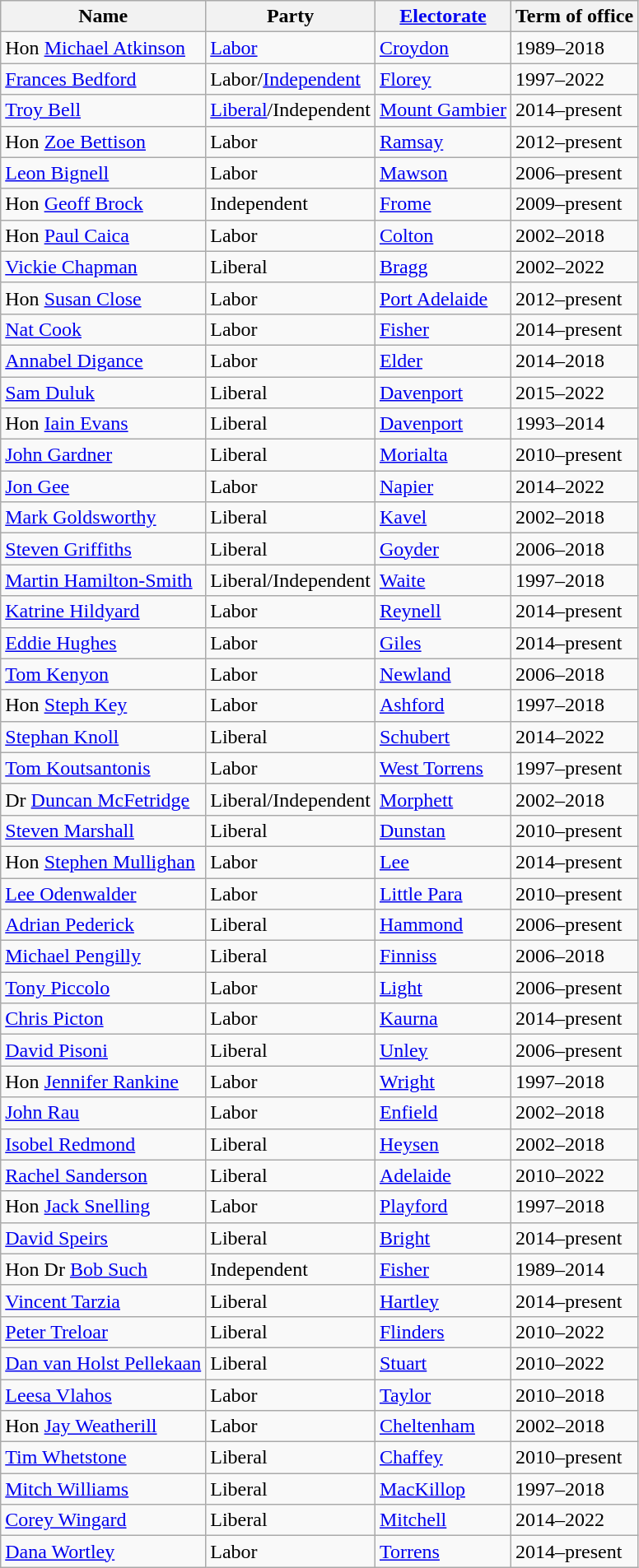<table class="wikitable sortable">
<tr>
<th>Name</th>
<th>Party</th>
<th><a href='#'>Electorate</a></th>
<th>Term of office</th>
</tr>
<tr>
<td>Hon <a href='#'>Michael Atkinson</a></td>
<td><a href='#'>Labor</a></td>
<td><a href='#'>Croydon</a></td>
<td>1989–2018</td>
</tr>
<tr>
<td><a href='#'>Frances Bedford</a></td>
<td>Labor/<a href='#'>Independent</a> </td>
<td><a href='#'>Florey</a></td>
<td>1997–2022</td>
</tr>
<tr>
<td><a href='#'>Troy Bell</a></td>
<td><a href='#'>Liberal</a>/Independent </td>
<td><a href='#'>Mount Gambier</a></td>
<td>2014–present</td>
</tr>
<tr>
<td>Hon <a href='#'>Zoe Bettison</a></td>
<td>Labor</td>
<td><a href='#'>Ramsay</a></td>
<td>2012–present</td>
</tr>
<tr>
<td><a href='#'>Leon Bignell</a></td>
<td>Labor</td>
<td><a href='#'>Mawson</a></td>
<td>2006–present</td>
</tr>
<tr>
<td>Hon <a href='#'>Geoff Brock</a></td>
<td>Independent</td>
<td><a href='#'>Frome</a></td>
<td>2009–present</td>
</tr>
<tr>
<td>Hon <a href='#'>Paul Caica</a></td>
<td>Labor</td>
<td><a href='#'>Colton</a></td>
<td>2002–2018</td>
</tr>
<tr>
<td><a href='#'>Vickie Chapman</a></td>
<td>Liberal</td>
<td><a href='#'>Bragg</a></td>
<td>2002–2022</td>
</tr>
<tr>
<td>Hon <a href='#'>Susan Close</a></td>
<td>Labor</td>
<td><a href='#'>Port Adelaide</a></td>
<td>2012–present</td>
</tr>
<tr>
<td><a href='#'>Nat Cook</a></td>
<td>Labor</td>
<td><a href='#'>Fisher</a></td>
<td>2014–present</td>
</tr>
<tr>
<td><a href='#'>Annabel Digance</a></td>
<td>Labor</td>
<td><a href='#'>Elder</a></td>
<td>2014–2018</td>
</tr>
<tr>
<td><a href='#'>Sam Duluk</a></td>
<td>Liberal</td>
<td><a href='#'>Davenport</a></td>
<td>2015–2022</td>
</tr>
<tr>
<td>Hon <a href='#'>Iain Evans</a></td>
<td>Liberal</td>
<td><a href='#'>Davenport</a></td>
<td>1993–2014</td>
</tr>
<tr>
<td><a href='#'>John Gardner</a></td>
<td>Liberal</td>
<td><a href='#'>Morialta</a></td>
<td>2010–present</td>
</tr>
<tr>
<td><a href='#'>Jon Gee</a></td>
<td>Labor</td>
<td><a href='#'>Napier</a></td>
<td>2014–2022</td>
</tr>
<tr>
<td><a href='#'>Mark Goldsworthy</a></td>
<td>Liberal</td>
<td><a href='#'>Kavel</a></td>
<td>2002–2018</td>
</tr>
<tr>
<td><a href='#'>Steven Griffiths</a></td>
<td>Liberal</td>
<td><a href='#'>Goyder</a></td>
<td>2006–2018</td>
</tr>
<tr>
<td><a href='#'>Martin Hamilton-Smith</a></td>
<td>Liberal/Independent </td>
<td><a href='#'>Waite</a></td>
<td>1997–2018</td>
</tr>
<tr>
<td><a href='#'>Katrine Hildyard</a></td>
<td>Labor</td>
<td><a href='#'>Reynell</a></td>
<td>2014–present</td>
</tr>
<tr>
<td><a href='#'>Eddie Hughes</a></td>
<td>Labor</td>
<td><a href='#'>Giles</a></td>
<td>2014–present</td>
</tr>
<tr>
<td><a href='#'>Tom Kenyon</a></td>
<td>Labor</td>
<td><a href='#'>Newland</a></td>
<td>2006–2018</td>
</tr>
<tr>
<td>Hon <a href='#'>Steph Key</a></td>
<td>Labor</td>
<td><a href='#'>Ashford</a></td>
<td>1997–2018</td>
</tr>
<tr>
<td><a href='#'>Stephan Knoll</a></td>
<td>Liberal</td>
<td><a href='#'>Schubert</a></td>
<td>2014–2022</td>
</tr>
<tr>
<td><a href='#'>Tom Koutsantonis</a></td>
<td>Labor</td>
<td><a href='#'>West Torrens</a></td>
<td>1997–present</td>
</tr>
<tr>
<td>Dr <a href='#'>Duncan McFetridge</a></td>
<td>Liberal/Independent </td>
<td><a href='#'>Morphett</a></td>
<td>2002–2018</td>
</tr>
<tr>
<td><a href='#'>Steven Marshall</a></td>
<td>Liberal</td>
<td><a href='#'>Dunstan</a></td>
<td>2010–present</td>
</tr>
<tr>
<td>Hon <a href='#'>Stephen Mullighan</a></td>
<td>Labor</td>
<td><a href='#'>Lee</a></td>
<td>2014–present</td>
</tr>
<tr>
<td><a href='#'>Lee Odenwalder</a></td>
<td>Labor</td>
<td><a href='#'>Little Para</a></td>
<td>2010–present</td>
</tr>
<tr>
<td><a href='#'>Adrian Pederick</a></td>
<td>Liberal</td>
<td><a href='#'>Hammond</a></td>
<td>2006–present</td>
</tr>
<tr>
<td><a href='#'>Michael Pengilly</a></td>
<td>Liberal</td>
<td><a href='#'>Finniss</a></td>
<td>2006–2018</td>
</tr>
<tr>
<td><a href='#'>Tony Piccolo</a></td>
<td>Labor</td>
<td><a href='#'>Light</a></td>
<td>2006–present</td>
</tr>
<tr>
<td><a href='#'>Chris Picton</a></td>
<td>Labor</td>
<td><a href='#'>Kaurna</a></td>
<td>2014–present</td>
</tr>
<tr>
<td><a href='#'>David Pisoni</a></td>
<td>Liberal</td>
<td><a href='#'>Unley</a></td>
<td>2006–present</td>
</tr>
<tr>
<td>Hon <a href='#'>Jennifer Rankine</a></td>
<td>Labor</td>
<td><a href='#'>Wright</a></td>
<td>1997–2018</td>
</tr>
<tr>
<td><a href='#'>John Rau</a></td>
<td>Labor</td>
<td><a href='#'>Enfield</a></td>
<td>2002–2018</td>
</tr>
<tr>
<td><a href='#'>Isobel Redmond</a></td>
<td>Liberal</td>
<td><a href='#'>Heysen</a></td>
<td>2002–2018</td>
</tr>
<tr>
<td><a href='#'>Rachel Sanderson</a></td>
<td>Liberal</td>
<td><a href='#'>Adelaide</a></td>
<td>2010–2022</td>
</tr>
<tr>
<td>Hon <a href='#'>Jack Snelling</a></td>
<td>Labor</td>
<td><a href='#'>Playford</a></td>
<td>1997–2018</td>
</tr>
<tr>
<td><a href='#'>David Speirs</a></td>
<td>Liberal</td>
<td><a href='#'>Bright</a></td>
<td>2014–present</td>
</tr>
<tr>
<td>Hon Dr <a href='#'>Bob Such</a></td>
<td>Independent</td>
<td><a href='#'>Fisher</a></td>
<td>1989–2014</td>
</tr>
<tr>
<td><a href='#'>Vincent Tarzia</a></td>
<td>Liberal</td>
<td><a href='#'>Hartley</a></td>
<td>2014–present</td>
</tr>
<tr>
<td><a href='#'>Peter Treloar</a></td>
<td>Liberal</td>
<td><a href='#'>Flinders</a></td>
<td>2010–2022</td>
</tr>
<tr>
<td><a href='#'>Dan van Holst Pellekaan</a></td>
<td>Liberal</td>
<td><a href='#'>Stuart</a></td>
<td>2010–2022</td>
</tr>
<tr>
<td><a href='#'>Leesa Vlahos</a></td>
<td>Labor</td>
<td><a href='#'>Taylor</a></td>
<td>2010–2018</td>
</tr>
<tr>
<td>Hon <a href='#'>Jay Weatherill</a></td>
<td>Labor</td>
<td><a href='#'>Cheltenham</a></td>
<td>2002–2018</td>
</tr>
<tr>
<td><a href='#'>Tim Whetstone</a></td>
<td>Liberal</td>
<td><a href='#'>Chaffey</a></td>
<td>2010–present</td>
</tr>
<tr>
<td><a href='#'>Mitch Williams</a></td>
<td>Liberal</td>
<td><a href='#'>MacKillop</a></td>
<td>1997–2018</td>
</tr>
<tr>
<td><a href='#'>Corey Wingard</a></td>
<td>Liberal</td>
<td><a href='#'>Mitchell</a></td>
<td>2014–2022</td>
</tr>
<tr>
<td><a href='#'>Dana Wortley</a></td>
<td>Labor</td>
<td><a href='#'>Torrens</a></td>
<td>2014–present</td>
</tr>
</table>
